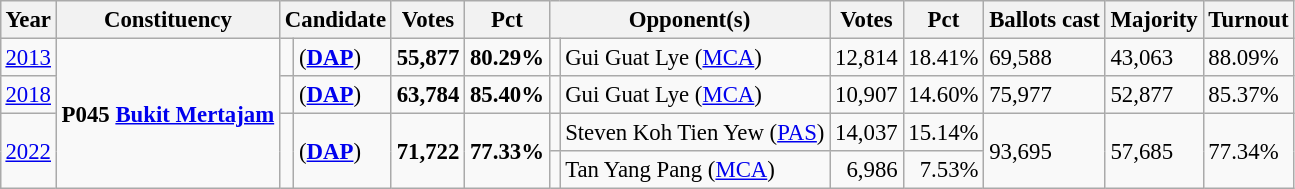<table class="wikitable" style="margin:0.5em ; font-size:95%">
<tr>
<th>Year</th>
<th>Constituency</th>
<th colspan=2>Candidate</th>
<th>Votes</th>
<th>Pct</th>
<th colspan=2>Opponent(s)</th>
<th>Votes</th>
<th>Pct</th>
<th>Ballots cast</th>
<th>Majority</th>
<th>Turnout</th>
</tr>
<tr>
<td><a href='#'>2013</a></td>
<td rowspan=4><strong>P045 <a href='#'>Bukit Mertajam</a></strong></td>
<td></td>
<td> (<a href='#'><strong>DAP</strong></a>)</td>
<td align="right"><strong>55,877</strong></td>
<td><strong>80.29%</strong></td>
<td></td>
<td>Gui Guat Lye (<a href='#'>MCA</a>)</td>
<td align="right">12,814</td>
<td>18.41%</td>
<td>69,588</td>
<td>43,063</td>
<td>88.09%</td>
</tr>
<tr>
<td><a href='#'>2018</a></td>
<td></td>
<td> (<a href='#'><strong>DAP</strong></a>)</td>
<td align="right"><strong>63,784</strong></td>
<td><strong>85.40%</strong></td>
<td></td>
<td>Gui Guat Lye (<a href='#'>MCA</a>)</td>
<td align="right">10,907</td>
<td>14.60%</td>
<td>75,977</td>
<td>52,877</td>
<td>85.37%</td>
</tr>
<tr>
<td rowspan="3"><a href='#'>2022</a></td>
<td rowspan="3" ></td>
<td rowspan="3"> (<a href='#'><strong>DAP</strong></a>)</td>
<td rowspan="3" align="right"><strong>71,722</strong></td>
<td rowspan="3"><strong>77.33%</strong></td>
<td bgcolor=></td>
<td>Steven Koh Tien Yew (<a href='#'>PAS</a>)</td>
<td align="right">14,037</td>
<td>15.14%</td>
<td rowspan="3">93,695</td>
<td rowspan="3">57,685</td>
<td rowspan="3">77.34%</td>
</tr>
<tr>
<td></td>
<td>Tan Yang Pang	(<a href='#'>MCA</a>)</td>
<td align="right">6,986</td>
<td align=right>7.53%</td>
</tr>
</table>
